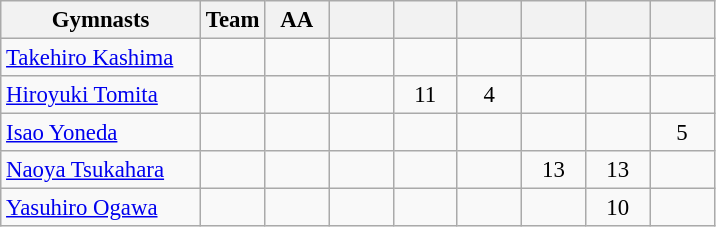<table class="wikitable sortable collapsible autocollapse plainrowheaders" style="text-align:center; font-size:95%;">
<tr>
<th width=28% class=unsortable>Gymnasts</th>
<th width=9% class=unsortable>Team</th>
<th width=9% class=unsortable>AA</th>
<th width=9% class=unsortable></th>
<th width=9% class=unsortable></th>
<th width=9% class=unsortable></th>
<th width=9% class=unsortable></th>
<th width=9% class=unsortable></th>
<th width=9% class=unsortable></th>
</tr>
<tr>
<td align=left><a href='#'>Takehiro Kashima</a></td>
<td></td>
<td></td>
<td></td>
<td></td>
<td></td>
<td></td>
<td></td>
<td></td>
</tr>
<tr>
<td align=left><a href='#'>Hiroyuki Tomita</a></td>
<td></td>
<td></td>
<td></td>
<td>11</td>
<td>4</td>
<td></td>
<td></td>
<td></td>
</tr>
<tr>
<td align=left><a href='#'>Isao Yoneda</a></td>
<td></td>
<td></td>
<td></td>
<td></td>
<td></td>
<td></td>
<td></td>
<td>5</td>
</tr>
<tr>
<td align=left><a href='#'>Naoya Tsukahara</a></td>
<td></td>
<td></td>
<td></td>
<td></td>
<td></td>
<td>13</td>
<td>13</td>
<td></td>
</tr>
<tr>
<td align=left><a href='#'>Yasuhiro Ogawa</a></td>
<td></td>
<td></td>
<td></td>
<td></td>
<td></td>
<td></td>
<td>10</td>
<td></td>
</tr>
</table>
